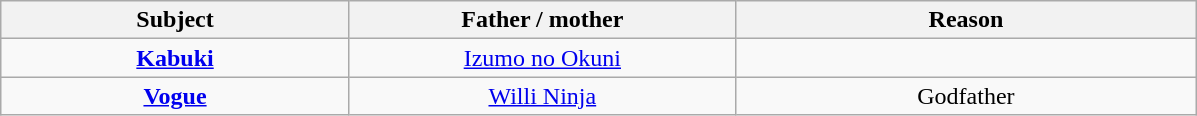<table class="wikitable" style="text-align:center;">
<tr>
<th width="225px">Subject</th>
<th width="250px">Father / mother</th>
<th width="300px">Reason</th>
</tr>
<tr>
<td><strong><a href='#'>Kabuki</a></strong></td>
<td><a href='#'>Izumo no Okuni</a></td>
<td></td>
</tr>
<tr>
<td><strong><a href='#'>Vogue</a></strong></td>
<td><a href='#'>Willi Ninja</a></td>
<td>Godfather</td>
</tr>
</table>
